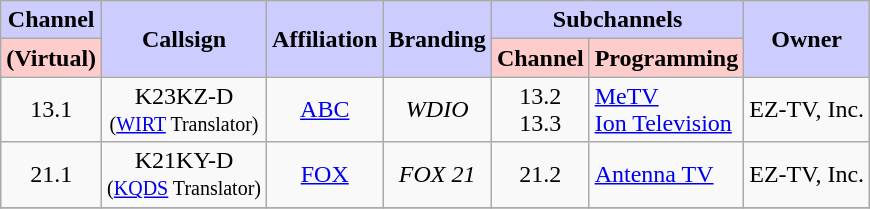<table class=wikitable style="text-align:center">
<tr>
<th style="background:#ccccff;">Channel</th>
<th style="background:#ccccff;" rowspan="2">Callsign</th>
<th style="background:#ccccff;" rowspan="2">Affiliation</th>
<th style="background:#ccccff;" rowspan="2">Branding</th>
<th style="background:#ccccff;" colspan="2">Subchannels</th>
<th style="background:#ccccff;" rowspan="2">Owner</th>
</tr>
<tr>
<th style="background:#ffcccc;">(Virtual)</th>
<th style="background:#ffcccc;">Channel</th>
<th style="background:#ffcccc">Programming</th>
</tr>
<tr>
<td>13.1</td>
<td>K23KZ-D<br><small>(<a href='#'>WIRT</a> Translator)</small></td>
<td><a href='#'>ABC</a></td>
<td><em>WDIO</em></td>
<td>13.2<br>13.3</td>
<td style="text-align:left"><a href='#'>MeTV</a><br><a href='#'>Ion Television</a></td>
<td style="text-align:left">EZ-TV, Inc.</td>
</tr>
<tr>
<td>21.1</td>
<td>K21KY-D <br><small>(<a href='#'>KQDS</a> Translator)</small></td>
<td><a href='#'>FOX</a></td>
<td><em>FOX 21</em></td>
<td>21.2</td>
<td style="text-align:left"><a href='#'>Antenna TV</a></td>
<td style="text-align:left">EZ-TV, Inc.</td>
</tr>
<tr>
</tr>
</table>
